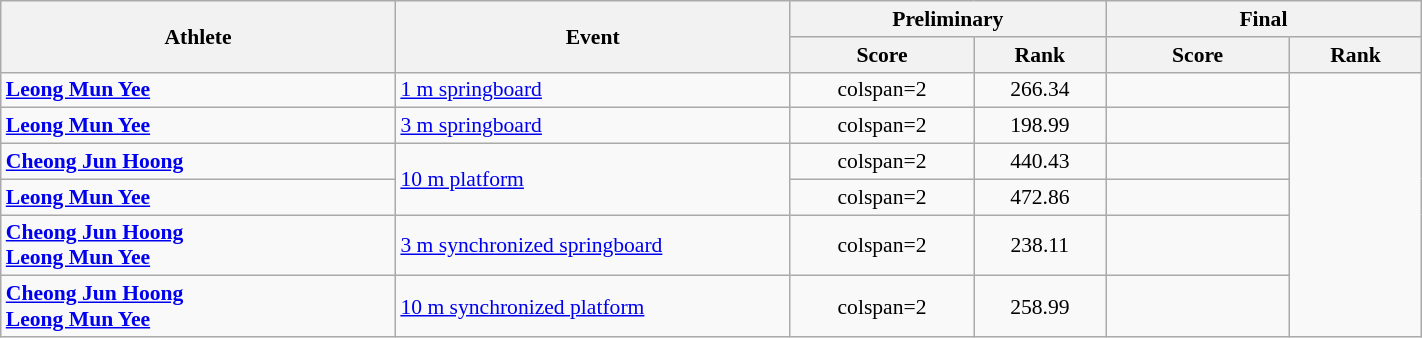<table class="wikitable" width="75%" style="text-align:center; font-size:90%;">
<tr>
<th rowspan="2" width="15%">Athlete</th>
<th rowspan="2" width="15%">Event</th>
<th colspan="2" width="12%">Preliminary</th>
<th colspan="2" width="12%">Final</th>
</tr>
<tr>
<th width="7%">Score</th>
<th>Rank</th>
<th width="7%">Score</th>
<th>Rank</th>
</tr>
<tr>
<td align=left><strong><a href='#'>Leong Mun Yee</a></strong></td>
<td align=left><a href='#'>1 m springboard</a></td>
<td>colspan=2 </td>
<td>266.34</td>
<td></td>
</tr>
<tr>
<td align=left><strong><a href='#'>Leong Mun Yee</a></strong></td>
<td align=left><a href='#'>3 m springboard</a></td>
<td>colspan=2 </td>
<td>198.99</td>
<td></td>
</tr>
<tr>
<td align=left><strong><a href='#'>Cheong Jun Hoong</a></strong></td>
<td align=left rowspan=2><a href='#'>10 m platform</a></td>
<td>colspan=2 </td>
<td>440.43</td>
<td></td>
</tr>
<tr>
<td align=left><strong><a href='#'>Leong Mun Yee</a></strong></td>
<td>colspan=2 </td>
<td>472.86</td>
<td></td>
</tr>
<tr>
<td align=left><strong><a href='#'>Cheong Jun Hoong</a><br><a href='#'>Leong Mun Yee</a></strong></td>
<td align=left><a href='#'>3 m synchronized springboard</a></td>
<td>colspan=2 </td>
<td>238.11</td>
<td></td>
</tr>
<tr>
<td align=left><strong><a href='#'>Cheong Jun Hoong</a><br><a href='#'>Leong Mun Yee</a></strong></td>
<td align=left><a href='#'>10 m synchronized platform</a></td>
<td>colspan=2 </td>
<td>258.99</td>
<td></td>
</tr>
</table>
